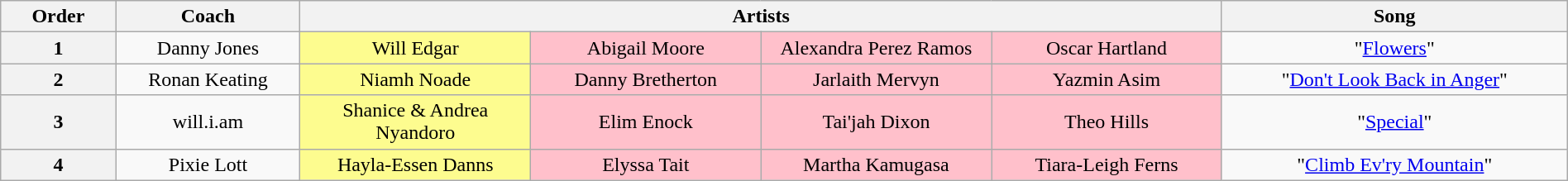<table class="wikitable" style="text-align:center; width:100%">
<tr>
<th style="width:05%">Order</th>
<th style="width:08%">Coach</th>
<th colspan="4">Artists</th>
<th style="width:15%">Song</th>
</tr>
<tr>
<th scope="col">1</th>
<td>Danny Jones</td>
<td style="background:#fdfc8f; width:10%">Will Edgar</td>
<td style="background:pink; width:10%">Abigail Moore</td>
<td style="background:pink; width:10%">Alexandra Perez Ramos</td>
<td style="background:pink; width:10%">Oscar Hartland</td>
<td>"<a href='#'>Flowers</a>"</td>
</tr>
<tr>
<th scope="col">2</th>
<td>Ronan Keating</td>
<td style="background:#fdfc8f">Niamh Noade</td>
<td style="background:pink">Danny Bretherton</td>
<td style="background:pink">Jarlaith Mervyn</td>
<td style="background:pink">Yazmin Asim</td>
<td>"<a href='#'>Don't Look Back in Anger</a>"</td>
</tr>
<tr>
<th scope="col">3</th>
<td>will.i.am</td>
<td style="background:#fdfc8f">Shanice & Andrea Nyandoro</td>
<td style="background:pink">Elim Enock</td>
<td style="background:pink">Tai'jah Dixon</td>
<td style="background:pink">Theo Hills</td>
<td>"<a href='#'>Special</a>"</td>
</tr>
<tr>
<th scope="col">4</th>
<td>Pixie Lott</td>
<td style="background:#fdfc8f">Hayla-Essen Danns</td>
<td style="background:pink">Elyssa Tait</td>
<td style="background:pink">Martha Kamugasa</td>
<td style="background:pink">Tiara-Leigh Ferns</td>
<td>"<a href='#'>Climb Ev'ry Mountain</a>"</td>
</tr>
</table>
